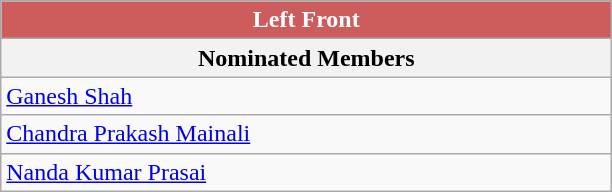<table role="presentation" class="wikitable mw-collapsible mw-collapsed">
<tr>
<th colspan="2" style="width: 300pt; background:indianred; color: white;">Left Front</th>
</tr>
<tr>
<th>Nominated Members</th>
</tr>
<tr>
<td><a href='#'>Ganesh Shah</a></td>
</tr>
<tr>
<td><a href='#'>Chandra Prakash Mainali</a></td>
</tr>
<tr>
<td><a href='#'>Nanda Kumar Prasai</a></td>
</tr>
</table>
